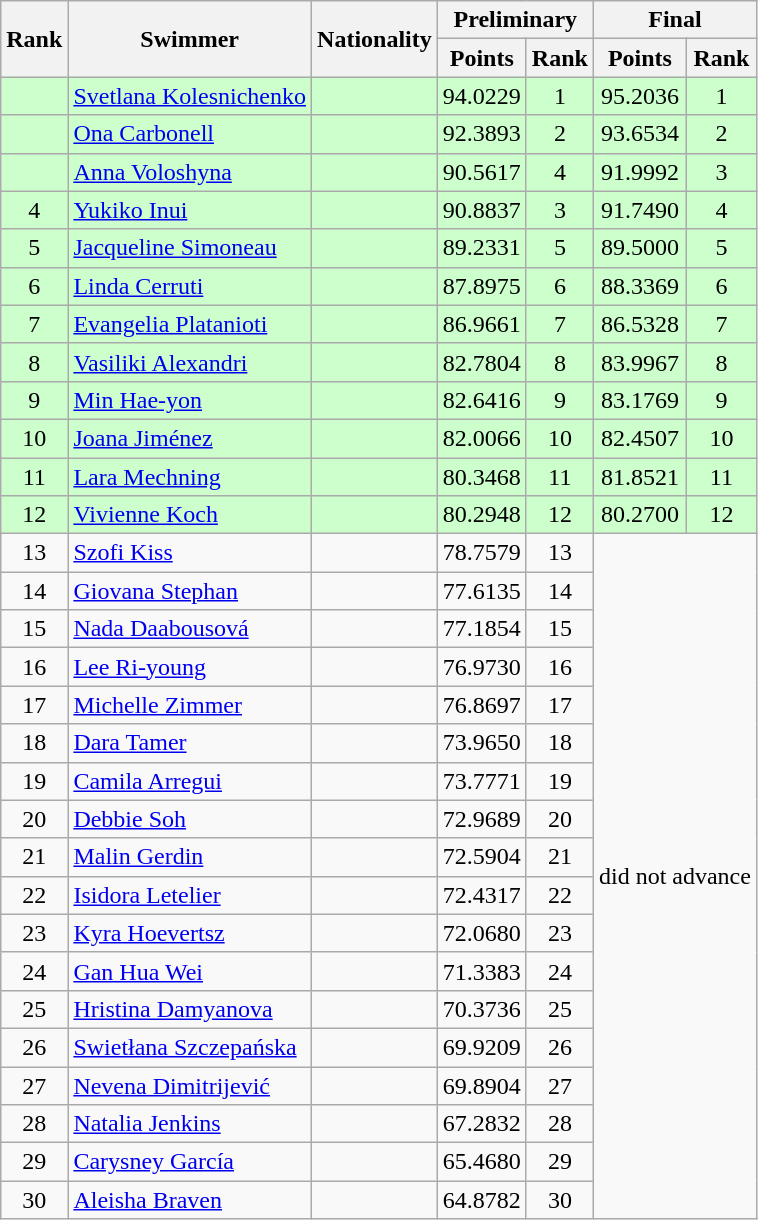<table class="wikitable sortable" style="text-align:center">
<tr>
<th rowspan=2>Rank</th>
<th rowspan=2>Swimmer</th>
<th rowspan=2>Nationality</th>
<th colspan=2>Preliminary</th>
<th colspan=2>Final</th>
</tr>
<tr>
<th>Points</th>
<th>Rank</th>
<th>Points</th>
<th>Rank</th>
</tr>
<tr bgcolor=ccffcc>
<td></td>
<td align=left><a href='#'>Svetlana Kolesnichenko</a></td>
<td align=left></td>
<td>94.0229</td>
<td>1</td>
<td>95.2036</td>
<td>1</td>
</tr>
<tr bgcolor=ccffcc>
<td></td>
<td align=left><a href='#'>Ona Carbonell</a></td>
<td align=left></td>
<td>92.3893</td>
<td>2</td>
<td>93.6534</td>
<td>2</td>
</tr>
<tr bgcolor=ccffcc>
<td></td>
<td align=left><a href='#'>Anna Voloshyna</a></td>
<td align=left></td>
<td>90.5617</td>
<td>4</td>
<td>91.9992</td>
<td>3</td>
</tr>
<tr bgcolor=ccffcc>
<td>4</td>
<td align=left><a href='#'>Yukiko Inui</a></td>
<td align=left></td>
<td>90.8837</td>
<td>3</td>
<td>91.7490</td>
<td>4</td>
</tr>
<tr bgcolor=ccffcc>
<td>5</td>
<td align=left><a href='#'>Jacqueline Simoneau</a></td>
<td align=left></td>
<td>89.2331</td>
<td>5</td>
<td>89.5000</td>
<td>5</td>
</tr>
<tr bgcolor=ccffcc>
<td>6</td>
<td align=left><a href='#'>Linda Cerruti</a></td>
<td align=left></td>
<td>87.8975</td>
<td>6</td>
<td>88.3369</td>
<td>6</td>
</tr>
<tr bgcolor=ccffcc>
<td>7</td>
<td align=left><a href='#'>Evangelia Platanioti</a></td>
<td align=left></td>
<td>86.9661</td>
<td>7</td>
<td>86.5328</td>
<td>7</td>
</tr>
<tr bgcolor=ccffcc>
<td>8</td>
<td align=left><a href='#'>Vasiliki Alexandri</a></td>
<td align=left></td>
<td>82.7804</td>
<td>8</td>
<td>83.9967</td>
<td>8</td>
</tr>
<tr bgcolor=ccffcc>
<td>9</td>
<td align=left><a href='#'>Min Hae-yon</a></td>
<td align=left></td>
<td>82.6416</td>
<td>9</td>
<td>83.1769</td>
<td>9</td>
</tr>
<tr bgcolor=ccffcc>
<td>10</td>
<td align=left><a href='#'>Joana Jiménez</a></td>
<td align=left></td>
<td>82.0066</td>
<td>10</td>
<td>82.4507</td>
<td>10</td>
</tr>
<tr bgcolor=ccffcc>
<td>11</td>
<td align=left><a href='#'>Lara Mechning</a></td>
<td align=left></td>
<td>80.3468</td>
<td>11</td>
<td>81.8521</td>
<td>11</td>
</tr>
<tr bgcolor=ccffcc>
<td>12</td>
<td align=left><a href='#'>Vivienne Koch</a></td>
<td align=left></td>
<td>80.2948</td>
<td>12</td>
<td>80.2700</td>
<td>12</td>
</tr>
<tr>
<td>13</td>
<td align=left><a href='#'>Szofi Kiss</a></td>
<td align=left></td>
<td>78.7579</td>
<td>13</td>
<td colspan=2 rowspan=18>did not advance</td>
</tr>
<tr>
<td>14</td>
<td align=left><a href='#'>Giovana Stephan</a></td>
<td align=left></td>
<td>77.6135</td>
<td>14</td>
</tr>
<tr>
<td>15</td>
<td align=left><a href='#'>Nada Daabousová</a></td>
<td align=left></td>
<td>77.1854</td>
<td>15</td>
</tr>
<tr>
<td>16</td>
<td align=left><a href='#'>Lee Ri-young</a></td>
<td align=left></td>
<td>76.9730</td>
<td>16</td>
</tr>
<tr>
<td>17</td>
<td align=left><a href='#'>Michelle Zimmer</a></td>
<td align=left></td>
<td>76.8697</td>
<td>17</td>
</tr>
<tr>
<td>18</td>
<td align=left><a href='#'>Dara Tamer</a></td>
<td align=left></td>
<td>73.9650</td>
<td>18</td>
</tr>
<tr>
<td>19</td>
<td align=left><a href='#'>Camila Arregui</a></td>
<td align=left></td>
<td>73.7771</td>
<td>19</td>
</tr>
<tr>
<td>20</td>
<td align=left><a href='#'>Debbie Soh</a></td>
<td align=left></td>
<td>72.9689</td>
<td>20</td>
</tr>
<tr>
<td>21</td>
<td align=left><a href='#'>Malin Gerdin</a></td>
<td align=left></td>
<td>72.5904</td>
<td>21</td>
</tr>
<tr>
<td>22</td>
<td align=left><a href='#'>Isidora Letelier</a></td>
<td align=left></td>
<td>72.4317</td>
<td>22</td>
</tr>
<tr>
<td>23</td>
<td align=left><a href='#'>Kyra Hoevertsz</a></td>
<td align=left></td>
<td>72.0680</td>
<td>23</td>
</tr>
<tr>
<td>24</td>
<td align=left><a href='#'>Gan Hua Wei</a></td>
<td align=left></td>
<td>71.3383</td>
<td>24</td>
</tr>
<tr>
<td>25</td>
<td align=left><a href='#'>Hristina Damyanova</a></td>
<td align=left></td>
<td>70.3736</td>
<td>25</td>
</tr>
<tr>
<td>26</td>
<td align=left><a href='#'>Swietłana Szczepańska</a></td>
<td align=left></td>
<td>69.9209</td>
<td>26</td>
</tr>
<tr>
<td>27</td>
<td align=left><a href='#'>Nevena Dimitrijević</a></td>
<td align=left></td>
<td>69.8904</td>
<td>27</td>
</tr>
<tr>
<td>28</td>
<td align=left><a href='#'>Natalia Jenkins</a></td>
<td align=left></td>
<td>67.2832</td>
<td>28</td>
</tr>
<tr>
<td>29</td>
<td align=left><a href='#'>Carysney García</a></td>
<td align=left></td>
<td>65.4680</td>
<td>29</td>
</tr>
<tr>
<td>30</td>
<td align=left><a href='#'>Aleisha Braven</a></td>
<td align=left></td>
<td>64.8782</td>
<td>30</td>
</tr>
</table>
